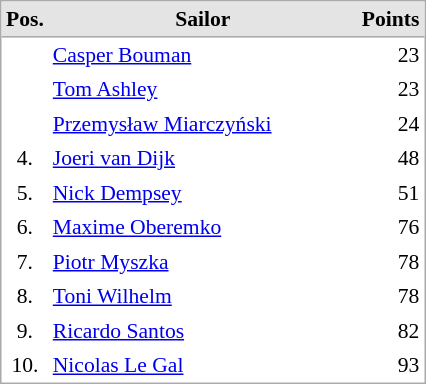<table cellspacing="0" cellpadding="3" style="border:1px solid #AAAAAA;font-size:90%">
<tr bgcolor="#E4E4E4">
<th style="border-bottom:1px solid #AAAAAA" width=10>Pos.</th>
<th style="border-bottom:1px solid #AAAAAA" width=200>Sailor</th>
<th style="border-bottom:1px solid #AAAAAA" width=10>Points</th>
</tr>
<tr>
<td align="center"></td>
<td> <a href='#'>Casper Bouman</a></td>
<td align="right">23</td>
</tr>
<tr>
<td align="center"></td>
<td> <a href='#'>Tom Ashley</a></td>
<td align="right">23</td>
</tr>
<tr>
<td align="center"></td>
<td> <a href='#'>Przemysław Miarczyński</a></td>
<td align="right">24</td>
</tr>
<tr>
<td align="center">4.</td>
<td> <a href='#'>Joeri van Dijk</a></td>
<td align="right">48</td>
</tr>
<tr>
<td align="center">5.</td>
<td> <a href='#'>Nick Dempsey</a></td>
<td align="right">51</td>
</tr>
<tr>
<td align="center">6.</td>
<td> <a href='#'>Maxime Oberemko</a></td>
<td align="right">76</td>
</tr>
<tr>
<td align="center">7.</td>
<td> <a href='#'>Piotr Myszka</a></td>
<td align="right">78</td>
</tr>
<tr>
<td align="center">8.</td>
<td> <a href='#'>Toni Wilhelm</a></td>
<td align="right">78</td>
</tr>
<tr>
<td align="center">9.</td>
<td> <a href='#'>Ricardo Santos</a></td>
<td align="right">82</td>
</tr>
<tr>
<td align="center">10.</td>
<td> <a href='#'>Nicolas Le Gal</a></td>
<td align="right">93</td>
</tr>
</table>
